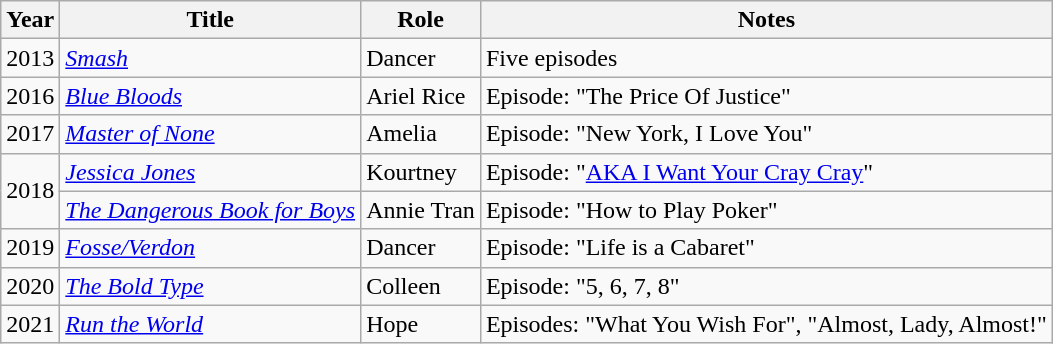<table class="wikitable">
<tr>
<th>Year</th>
<th>Title</th>
<th>Role</th>
<th>Notes</th>
</tr>
<tr>
<td>2013</td>
<td><em><a href='#'>Smash</a></em></td>
<td>Dancer</td>
<td>Five episodes</td>
</tr>
<tr>
<td>2016</td>
<td><em><a href='#'>Blue Bloods</a></em></td>
<td>Ariel Rice</td>
<td>Episode: "The Price Of Justice"</td>
</tr>
<tr>
<td>2017</td>
<td><em><a href='#'>Master of None</a></em></td>
<td>Amelia</td>
<td>Episode: "New York, I Love You"</td>
</tr>
<tr>
<td rowspan="2">2018</td>
<td><em><a href='#'>Jessica Jones</a></em></td>
<td>Kourtney</td>
<td>Episode: "<a href='#'>AKA I Want Your Cray Cray</a>"</td>
</tr>
<tr>
<td><em><a href='#'>The Dangerous Book for Boys</a></em></td>
<td>Annie Tran</td>
<td>Episode: "How to Play Poker"</td>
</tr>
<tr>
<td>2019</td>
<td><em><a href='#'>Fosse/Verdon</a></em></td>
<td>Dancer</td>
<td>Episode: "Life is a Cabaret"</td>
</tr>
<tr>
<td>2020</td>
<td><em><a href='#'>The Bold Type</a></em></td>
<td>Colleen</td>
<td>Episode: "5, 6, 7, 8"</td>
</tr>
<tr>
<td>2021</td>
<td><em><a href='#'>Run the World</a></em></td>
<td>Hope</td>
<td>Episodes: "What You Wish For", "Almost, Lady, Almost!"</td>
</tr>
</table>
